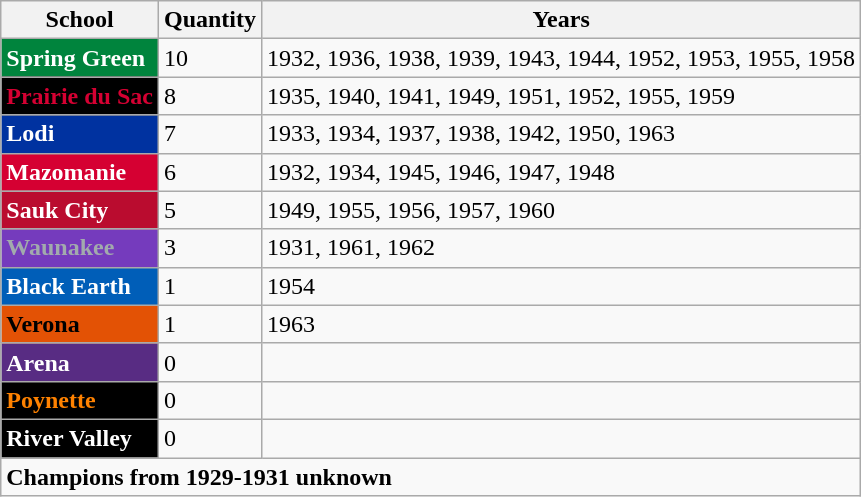<table class="wikitable">
<tr>
<th>School</th>
<th>Quantity</th>
<th>Years</th>
</tr>
<tr>
<td style="background: #00843d; color: white"><strong>Spring Green</strong></td>
<td>10</td>
<td>1932, 1936, 1938, 1939, 1943, 1944, 1952, 1953, 1955, 1958</td>
</tr>
<tr>
<td style="background: black; color: #d50032"><strong>Prairie du Sac</strong></td>
<td>8</td>
<td>1935, 1940, 1941, 1949, 1951, 1952, 1955, 1959</td>
</tr>
<tr>
<td style="background: #0032a0; color: white"><strong>Lodi</strong></td>
<td>7</td>
<td>1933, 1934, 1937, 1938, 1942, 1950, 1963</td>
</tr>
<tr>
<td style="background: #d50032; color: white"><strong>Mazomanie</strong></td>
<td>6</td>
<td>1932, 1934, 1945, 1946, 1947, 1948</td>
</tr>
<tr>
<td style="background: #ba0c2f; color: white"><strong>Sauk City</strong></td>
<td>5</td>
<td>1949, 1955, 1956, 1957, 1960</td>
</tr>
<tr>
<td style="background: #753bbd; color: #a2aaad"><strong>Waunakee</strong></td>
<td>3</td>
<td>1931, 1961, 1962</td>
</tr>
<tr>
<td style="background: #005eb8; color: white"><strong>Black Earth</strong></td>
<td>1</td>
<td>1954</td>
</tr>
<tr>
<td style="background: #e35205; color: black"><strong>Verona</strong></td>
<td>1</td>
<td>1963</td>
</tr>
<tr>
<td style="background: #582c83; color: white"><strong>Arena</strong></td>
<td>0</td>
<td></td>
</tr>
<tr>
<td style="background: black; color: #ff8200"><strong>Poynette</strong></td>
<td>0</td>
<td></td>
</tr>
<tr>
<td style="background: black; color: white"><strong>River Valley</strong></td>
<td>0</td>
<td></td>
</tr>
<tr>
<td colspan="3"><strong>Champions from 1929-1931 unknown</strong></td>
</tr>
</table>
